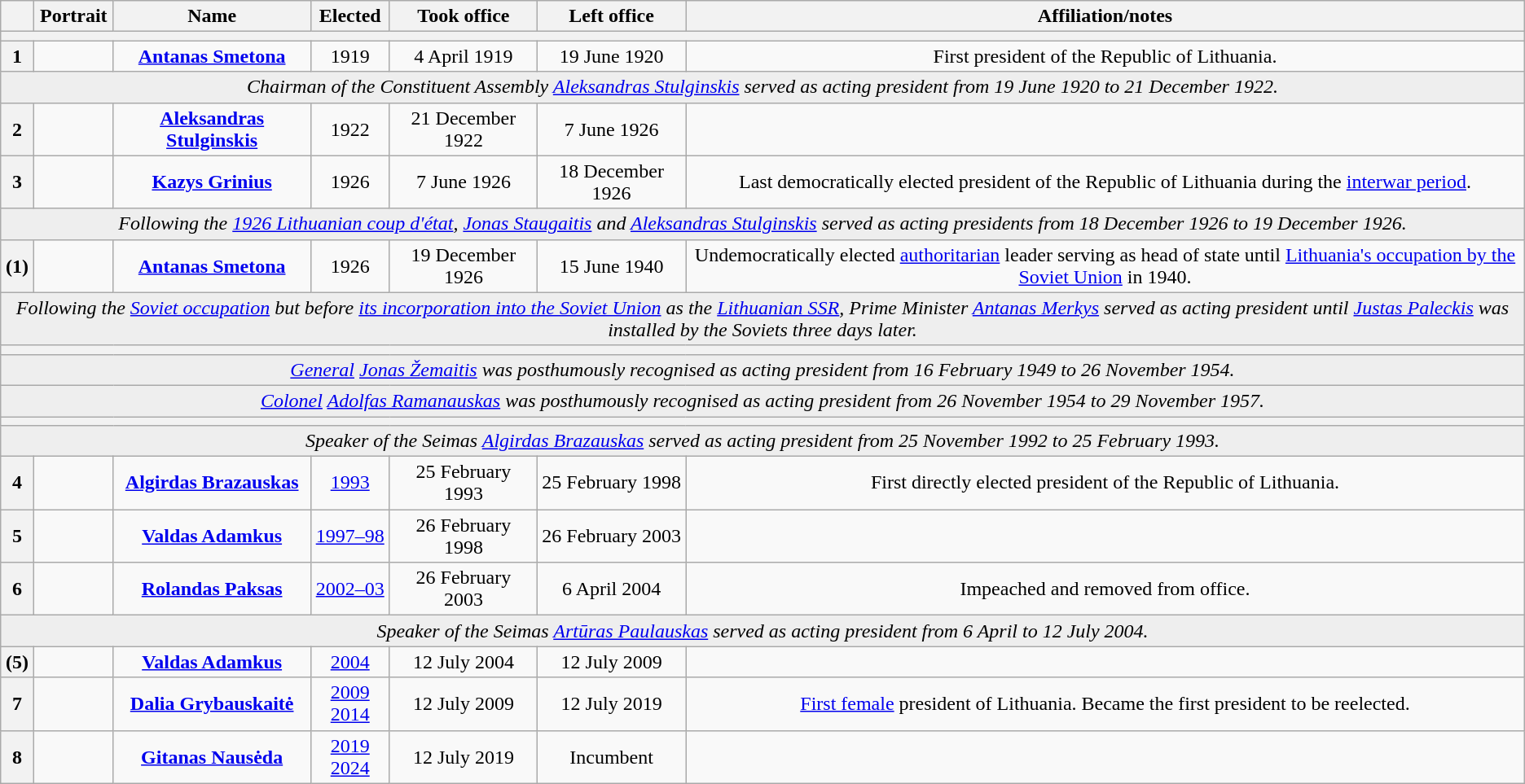<table class="wikitable" style="text-align:center">
<tr>
<th></th>
<th>Portrait</th>
<th>Name<br></th>
<th>Elected</th>
<th>Took office</th>
<th>Left office</th>
<th>Affiliation/notes</th>
</tr>
<tr>
<th colspan=7></th>
</tr>
<tr>
<th>1</th>
<td></td>
<td><strong><a href='#'>Antanas Smetona</a></strong><br></td>
<td>1919</td>
<td>4 April 1919</td>
<td>19 June 1920</td>
<td>First president of the Republic of Lithuania.</td>
</tr>
<tr>
<td bgcolor=#EEEEEE colspan=7><em>Chairman of the Constituent Assembly <a href='#'>Aleksandras Stulginskis</a> served as acting president from 19 June 1920 to 21 December 1922.</em></td>
</tr>
<tr>
<th>2</th>
<td></td>
<td><strong><a href='#'>Aleksandras Stulginskis</a></strong><br></td>
<td>1922</td>
<td>21 December 1922</td>
<td>7 June 1926</td>
<td></td>
</tr>
<tr>
<th>3</th>
<td></td>
<td><strong><a href='#'>Kazys Grinius</a></strong> <br></td>
<td>1926</td>
<td>7 June 1926</td>
<td>18 December 1926</td>
<td>Last democratically elected president of the Republic of Lithuania during the <a href='#'>interwar period</a>.</td>
</tr>
<tr>
<td bgcolor=#EEEEEE colspan=7><em>Following the <a href='#'>1926 Lithuanian coup d'état</a>, <a href='#'>Jonas Staugaitis</a> and <a href='#'>Aleksandras Stulginskis</a> served as acting presidents from 18 December 1926 to 19 December 1926.</em></td>
</tr>
<tr>
<th>(1)</th>
<td></td>
<td><strong><a href='#'>Antanas Smetona</a></strong><br></td>
<td>1926</td>
<td>19 December 1926</td>
<td>15 June 1940</td>
<td>Undemocratically elected <a href='#'>authoritarian</a> leader serving as head of state until <a href='#'>Lithuania's occupation by the Soviet Union</a> in 1940.</td>
</tr>
<tr>
<td bgcolor=#EEEEEE colspan=7><em>Following the <a href='#'>Soviet occupation</a> but before <a href='#'>its incorporation into the Soviet Union</a> as the <a href='#'>Lithuanian SSR</a>, Prime Minister <a href='#'>Antanas Merkys</a> served as acting president until <a href='#'>Justas Paleckis</a> was installed by the Soviets three days later.</em></td>
</tr>
<tr>
<th colspan="7"></th>
</tr>
<tr>
<td bgcolor=#EEEEEE colspan=7><em><a href='#'>General</a> <a href='#'>Jonas Žemaitis</a> was posthumously recognised as acting president from 16 February 1949 to 26 November 1954.</em></td>
</tr>
<tr>
<td bgcolor=#EEEEEE colspan=7><em><a href='#'>Colonel</a> <a href='#'>Adolfas Ramanauskas</a> was posthumously recognised as acting president from 26 November 1954 to 29 November 1957.</em></td>
</tr>
<tr>
<th colspan="7"></th>
</tr>
<tr>
<td bgcolor=#EEEEEE colspan=7><em>Speaker of the Seimas <a href='#'>Algirdas Brazauskas</a> served as acting president from 25 November 1992 to 25 February 1993.</em></td>
</tr>
<tr>
<th>4</th>
<td></td>
<td><strong><a href='#'>Algirdas Brazauskas</a></strong><br></td>
<td><a href='#'>1993</a></td>
<td>25 February 1993</td>
<td>25 February 1998</td>
<td>First directly elected president of the Republic of Lithuania.</td>
</tr>
<tr>
<th>5</th>
<td></td>
<td><strong><a href='#'>Valdas Adamkus</a></strong><br></td>
<td><a href='#'>1997–98</a></td>
<td>26 February 1998</td>
<td>26 February 2003</td>
<td></td>
</tr>
<tr>
<th>6</th>
<td></td>
<td><strong><a href='#'>Rolandas Paksas</a></strong><br></td>
<td><a href='#'>2002–03</a></td>
<td>26 February 2003</td>
<td>6 April 2004</td>
<td>Impeached and removed from office.</td>
</tr>
<tr>
<td bgcolor=#EEEEEE colspan=7><em>Speaker of the Seimas <a href='#'>Artūras Paulauskas</a> served as acting president from 6 April to 12 July 2004.</em></td>
</tr>
<tr>
<th>(5)</th>
<td></td>
<td><strong><a href='#'>Valdas Adamkus</a></strong><br></td>
<td><a href='#'>2004</a></td>
<td>12 July 2004</td>
<td>12 July 2009</td>
<td></td>
</tr>
<tr>
<th>7</th>
<td></td>
<td><strong><a href='#'>Dalia Grybauskaitė</a></strong><br></td>
<td><a href='#'>2009</a><br><a href='#'>2014</a></td>
<td>12 July 2009</td>
<td>12 July 2019</td>
<td><a href='#'>First female</a> president of Lithuania. Became the first president to be reelected.</td>
</tr>
<tr>
<th>8</th>
<td></td>
<td><strong><a href='#'>Gitanas Nausėda</a></strong><br></td>
<td><a href='#'>2019</a><br><a href='#'>2024</a></td>
<td>12 July 2019</td>
<td>Incumbent</td>
<td></td>
</tr>
</table>
